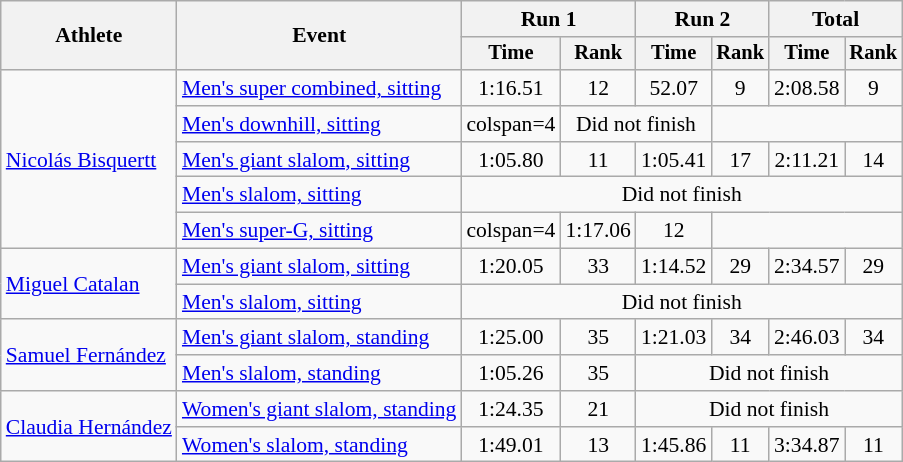<table class=wikitable style=font-size:90%;text-align:center>
<tr>
<th rowspan=2>Athlete</th>
<th rowspan=2>Event</th>
<th colspan=2>Run 1</th>
<th colspan=2>Run 2</th>
<th colspan=2>Total</th>
</tr>
<tr style="font-size: 95%">
<th>Time</th>
<th>Rank</th>
<th>Time</th>
<th>Rank</th>
<th>Time</th>
<th>Rank</th>
</tr>
<tr>
<td rowspan=5 align=left><a href='#'>Nicolás Bisquertt</a></td>
<td align=left><a href='#'>Men's super combined, sitting</a></td>
<td>1:16.51</td>
<td>12</td>
<td>52.07</td>
<td>9</td>
<td>2:08.58</td>
<td>9</td>
</tr>
<tr>
<td align=left><a href='#'>Men's downhill, sitting</a></td>
<td>colspan=4 </td>
<td colspan=2>Did not finish</td>
</tr>
<tr>
<td align=left><a href='#'>Men's giant slalom, sitting</a></td>
<td>1:05.80</td>
<td>11</td>
<td>1:05.41</td>
<td>17</td>
<td>2:11.21</td>
<td>14</td>
</tr>
<tr>
<td align=left><a href='#'>Men's slalom, sitting</a></td>
<td colspan=6>Did not finish</td>
</tr>
<tr>
<td align=left><a href='#'>Men's super-G, sitting</a></td>
<td>colspan=4 </td>
<td>1:17.06</td>
<td>12</td>
</tr>
<tr>
<td rowspan=2 align=left><a href='#'>Miguel Catalan</a></td>
<td align=left><a href='#'>Men's giant slalom, sitting</a></td>
<td>1:20.05</td>
<td>33</td>
<td>1:14.52</td>
<td>29</td>
<td>2:34.57</td>
<td>29</td>
</tr>
<tr>
<td align=left><a href='#'>Men's slalom, sitting</a></td>
<td colspan=6>Did not finish</td>
</tr>
<tr>
<td rowspan=2 align=left><a href='#'>Samuel Fernández</a></td>
<td align=left><a href='#'>Men's giant slalom, standing</a></td>
<td>1:25.00</td>
<td>35</td>
<td>1:21.03</td>
<td>34</td>
<td>2:46.03</td>
<td>34</td>
</tr>
<tr>
<td align=left><a href='#'>Men's slalom, standing</a></td>
<td>1:05.26</td>
<td>35</td>
<td colspan=4>Did not finish</td>
</tr>
<tr>
<td rowspan=2 align=left><a href='#'>Claudia Hernández</a></td>
<td align=left><a href='#'>Women's giant slalom, standing</a></td>
<td>1:24.35</td>
<td>21</td>
<td colspan=4>Did not finish</td>
</tr>
<tr>
<td align=left><a href='#'>Women's slalom, standing</a></td>
<td>1:49.01</td>
<td>13</td>
<td>1:45.86</td>
<td>11</td>
<td>3:34.87</td>
<td>11</td>
</tr>
</table>
